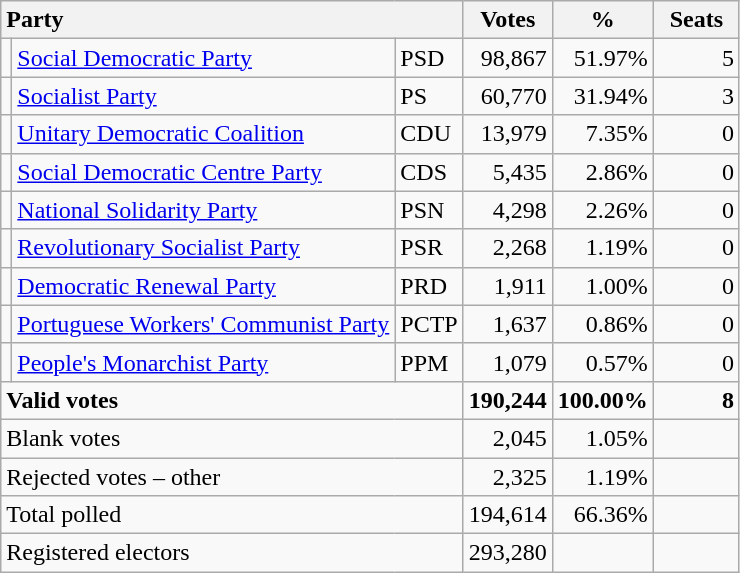<table class="wikitable" border="1" style="text-align:right;">
<tr>
<th style="text-align:left;" colspan=3>Party</th>
<th align=center width="50">Votes</th>
<th align=center width="50">%</th>
<th align=center width="50">Seats</th>
</tr>
<tr>
<td></td>
<td align=left><a href='#'>Social Democratic Party</a></td>
<td align=left>PSD</td>
<td>98,867</td>
<td>51.97%</td>
<td>5</td>
</tr>
<tr>
<td></td>
<td align=left><a href='#'>Socialist Party</a></td>
<td align=left>PS</td>
<td>60,770</td>
<td>31.94%</td>
<td>3</td>
</tr>
<tr>
<td></td>
<td align=left style="white-space: nowrap;"><a href='#'>Unitary Democratic Coalition</a></td>
<td align=left>CDU</td>
<td>13,979</td>
<td>7.35%</td>
<td>0</td>
</tr>
<tr>
<td></td>
<td align=left style="white-space: nowrap;"><a href='#'>Social Democratic Centre Party</a></td>
<td align=left>CDS</td>
<td>5,435</td>
<td>2.86%</td>
<td>0</td>
</tr>
<tr>
<td></td>
<td align=left><a href='#'>National Solidarity Party</a></td>
<td align=left>PSN</td>
<td>4,298</td>
<td>2.26%</td>
<td>0</td>
</tr>
<tr>
<td></td>
<td align=left><a href='#'>Revolutionary Socialist Party</a></td>
<td align=left>PSR</td>
<td>2,268</td>
<td>1.19%</td>
<td>0</td>
</tr>
<tr>
<td></td>
<td align=left><a href='#'>Democratic Renewal Party</a></td>
<td align=left>PRD</td>
<td>1,911</td>
<td>1.00%</td>
<td>0</td>
</tr>
<tr>
<td></td>
<td align=left><a href='#'>Portuguese Workers' Communist Party</a></td>
<td align=left>PCTP</td>
<td>1,637</td>
<td>0.86%</td>
<td>0</td>
</tr>
<tr>
<td></td>
<td align=left><a href='#'>People's Monarchist Party</a></td>
<td align=left>PPM</td>
<td>1,079</td>
<td>0.57%</td>
<td>0</td>
</tr>
<tr style="font-weight:bold">
<td align=left colspan=3>Valid votes</td>
<td>190,244</td>
<td>100.00%</td>
<td>8</td>
</tr>
<tr>
<td align=left colspan=3>Blank votes</td>
<td>2,045</td>
<td>1.05%</td>
<td></td>
</tr>
<tr>
<td align=left colspan=3>Rejected votes – other</td>
<td>2,325</td>
<td>1.19%</td>
<td></td>
</tr>
<tr>
<td align=left colspan=3>Total polled</td>
<td>194,614</td>
<td>66.36%</td>
<td></td>
</tr>
<tr>
<td align=left colspan=3>Registered electors</td>
<td>293,280</td>
<td></td>
<td></td>
</tr>
</table>
